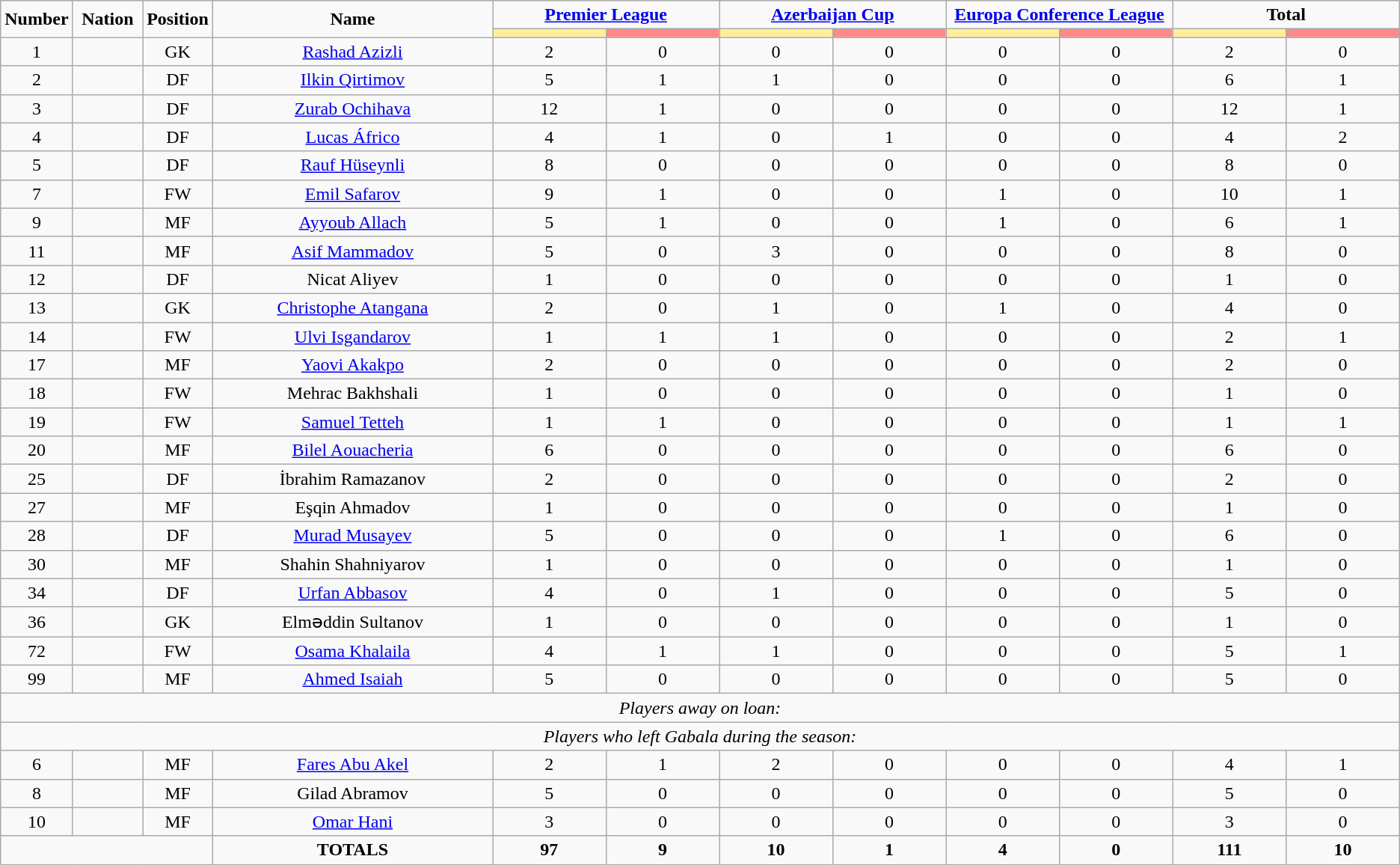<table class="wikitable" style="text-align:center;">
<tr>
<td rowspan="2"  style="width:5%; text-align:center;"><strong>Number</strong></td>
<td rowspan="2"  style="width:5%; text-align:center;"><strong>Nation</strong></td>
<td rowspan="2"  style="width:5%; text-align:center;"><strong>Position</strong></td>
<td rowspan="2"  style="width:20%; text-align:center;"><strong>Name</strong></td>
<td colspan="2" style="text-align:center;"><strong><a href='#'>Premier League</a></strong></td>
<td colspan="2" style="text-align:center;"><strong><a href='#'>Azerbaijan Cup</a></strong></td>
<td colspan="2" style="text-align:center;"><strong><a href='#'>Europa Conference League</a></strong></td>
<td colspan="2" style="text-align:center;"><strong>Total</strong></td>
</tr>
<tr>
<th style="width:60px; background:#fe9;"></th>
<th style="width:60px; background:#ff8888;"></th>
<th style="width:60px; background:#fe9;"></th>
<th style="width:60px; background:#ff8888;"></th>
<th style="width:60px; background:#fe9;"></th>
<th style="width:60px; background:#ff8888;"></th>
<th style="width:60px; background:#fe9;"></th>
<th style="width:60px; background:#ff8888;"></th>
</tr>
<tr>
<td>1</td>
<td></td>
<td>GK</td>
<td><a href='#'>Rashad Azizli</a></td>
<td>2</td>
<td>0</td>
<td>0</td>
<td>0</td>
<td>0</td>
<td>0</td>
<td>2</td>
<td>0</td>
</tr>
<tr>
<td>2</td>
<td></td>
<td>DF</td>
<td><a href='#'>Ilkin Qirtimov</a></td>
<td>5</td>
<td>1</td>
<td>1</td>
<td>0</td>
<td>0</td>
<td>0</td>
<td>6</td>
<td>1</td>
</tr>
<tr>
<td>3</td>
<td></td>
<td>DF</td>
<td><a href='#'>Zurab Ochihava</a></td>
<td>12</td>
<td>1</td>
<td>0</td>
<td>0</td>
<td>0</td>
<td>0</td>
<td>12</td>
<td>1</td>
</tr>
<tr>
<td>4</td>
<td></td>
<td>DF</td>
<td><a href='#'>Lucas Áfrico</a></td>
<td>4</td>
<td>1</td>
<td>0</td>
<td>1</td>
<td>0</td>
<td>0</td>
<td>4</td>
<td>2</td>
</tr>
<tr>
<td>5</td>
<td></td>
<td>DF</td>
<td><a href='#'>Rauf Hüseynli</a></td>
<td>8</td>
<td>0</td>
<td>0</td>
<td>0</td>
<td>0</td>
<td>0</td>
<td>8</td>
<td>0</td>
</tr>
<tr>
<td>7</td>
<td></td>
<td>FW</td>
<td><a href='#'>Emil Safarov</a></td>
<td>9</td>
<td>1</td>
<td>0</td>
<td>0</td>
<td>1</td>
<td>0</td>
<td>10</td>
<td>1</td>
</tr>
<tr>
<td>9</td>
<td></td>
<td>MF</td>
<td><a href='#'>Ayyoub Allach</a></td>
<td>5</td>
<td>1</td>
<td>0</td>
<td>0</td>
<td>1</td>
<td>0</td>
<td>6</td>
<td>1</td>
</tr>
<tr>
<td>11</td>
<td></td>
<td>MF</td>
<td><a href='#'>Asif Mammadov</a></td>
<td>5</td>
<td>0</td>
<td>3</td>
<td>0</td>
<td>0</td>
<td>0</td>
<td>8</td>
<td>0</td>
</tr>
<tr>
<td>12</td>
<td></td>
<td>DF</td>
<td>Nicat Aliyev</td>
<td>1</td>
<td>0</td>
<td>0</td>
<td>0</td>
<td>0</td>
<td>0</td>
<td>1</td>
<td>0</td>
</tr>
<tr>
<td>13</td>
<td></td>
<td>GK</td>
<td><a href='#'>Christophe Atangana</a></td>
<td>2</td>
<td>0</td>
<td>1</td>
<td>0</td>
<td>1</td>
<td>0</td>
<td>4</td>
<td>0</td>
</tr>
<tr>
<td>14</td>
<td></td>
<td>FW</td>
<td><a href='#'>Ulvi Isgandarov</a></td>
<td>1</td>
<td>1</td>
<td>1</td>
<td>0</td>
<td>0</td>
<td>0</td>
<td>2</td>
<td>1</td>
</tr>
<tr>
<td>17</td>
<td></td>
<td>MF</td>
<td><a href='#'>Yaovi Akakpo</a></td>
<td>2</td>
<td>0</td>
<td>0</td>
<td>0</td>
<td>0</td>
<td>0</td>
<td>2</td>
<td>0</td>
</tr>
<tr>
<td>18</td>
<td></td>
<td>FW</td>
<td>Mehrac Bakhshali</td>
<td>1</td>
<td>0</td>
<td>0</td>
<td>0</td>
<td>0</td>
<td>0</td>
<td>1</td>
<td>0</td>
</tr>
<tr>
<td>19</td>
<td></td>
<td>FW</td>
<td><a href='#'>Samuel Tetteh</a></td>
<td>1</td>
<td>1</td>
<td>0</td>
<td>0</td>
<td>0</td>
<td>0</td>
<td>1</td>
<td>1</td>
</tr>
<tr>
<td>20</td>
<td></td>
<td>MF</td>
<td><a href='#'>Bilel Aouacheria</a></td>
<td>6</td>
<td>0</td>
<td>0</td>
<td>0</td>
<td>0</td>
<td>0</td>
<td>6</td>
<td>0</td>
</tr>
<tr>
<td>25</td>
<td></td>
<td>DF</td>
<td>İbrahim Ramazanov</td>
<td>2</td>
<td>0</td>
<td>0</td>
<td>0</td>
<td>0</td>
<td>0</td>
<td>2</td>
<td>0</td>
</tr>
<tr>
<td>27</td>
<td></td>
<td>MF</td>
<td>Eşqin Ahmadov</td>
<td>1</td>
<td>0</td>
<td>0</td>
<td>0</td>
<td>0</td>
<td>0</td>
<td>1</td>
<td>0</td>
</tr>
<tr>
<td>28</td>
<td></td>
<td>DF</td>
<td><a href='#'>Murad Musayev</a></td>
<td>5</td>
<td>0</td>
<td>0</td>
<td>0</td>
<td>1</td>
<td>0</td>
<td>6</td>
<td>0</td>
</tr>
<tr>
<td>30</td>
<td></td>
<td>MF</td>
<td>Shahin Shahniyarov</td>
<td>1</td>
<td>0</td>
<td>0</td>
<td>0</td>
<td>0</td>
<td>0</td>
<td>1</td>
<td>0</td>
</tr>
<tr>
<td>34</td>
<td></td>
<td>DF</td>
<td><a href='#'>Urfan Abbasov</a></td>
<td>4</td>
<td>0</td>
<td>1</td>
<td>0</td>
<td>0</td>
<td>0</td>
<td>5</td>
<td>0</td>
</tr>
<tr>
<td>36</td>
<td></td>
<td>GK</td>
<td>Elməddin Sultanov</td>
<td>1</td>
<td>0</td>
<td>0</td>
<td>0</td>
<td>0</td>
<td>0</td>
<td>1</td>
<td>0</td>
</tr>
<tr>
<td>72</td>
<td></td>
<td>FW</td>
<td><a href='#'>Osama Khalaila</a></td>
<td>4</td>
<td>1</td>
<td>1</td>
<td>0</td>
<td>0</td>
<td>0</td>
<td>5</td>
<td>1</td>
</tr>
<tr>
<td>99</td>
<td></td>
<td>MF</td>
<td><a href='#'>Ahmed Isaiah</a></td>
<td>5</td>
<td>0</td>
<td>0</td>
<td>0</td>
<td>0</td>
<td>0</td>
<td>5</td>
<td>0</td>
</tr>
<tr>
<td colspan="16"><em>Players away on loan:</em></td>
</tr>
<tr>
<td colspan="16"><em>Players who left Gabala during the season:</em></td>
</tr>
<tr>
<td>6</td>
<td></td>
<td>MF</td>
<td><a href='#'>Fares Abu Akel</a></td>
<td>2</td>
<td>1</td>
<td>2</td>
<td>0</td>
<td>0</td>
<td>0</td>
<td>4</td>
<td>1</td>
</tr>
<tr>
<td>8</td>
<td></td>
<td>MF</td>
<td>Gilad Abramov</td>
<td>5</td>
<td>0</td>
<td>0</td>
<td>0</td>
<td>0</td>
<td>0</td>
<td>5</td>
<td>0</td>
</tr>
<tr>
<td>10</td>
<td></td>
<td>MF</td>
<td><a href='#'>Omar Hani</a></td>
<td>3</td>
<td>0</td>
<td>0</td>
<td>0</td>
<td>0</td>
<td>0</td>
<td>3</td>
<td>0</td>
</tr>
<tr>
<td colspan="3"></td>
<td><strong>TOTALS</strong></td>
<td><strong>97</strong></td>
<td><strong>9</strong></td>
<td><strong>10</strong></td>
<td><strong>1</strong></td>
<td><strong>4</strong></td>
<td><strong>0</strong></td>
<td><strong>111</strong></td>
<td><strong>10</strong></td>
</tr>
</table>
